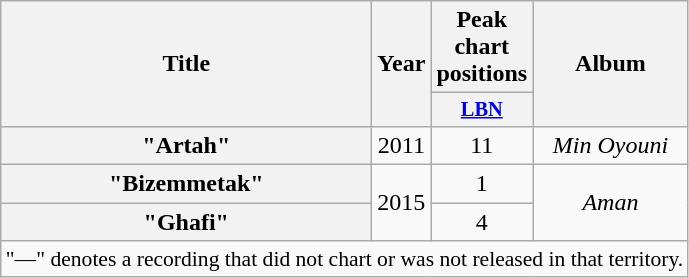<table class="wikitable plainrowheaders" style="text-align:center;">
<tr>
<th scope="col" rowspan="2" style="width:15em;">Title</th>
<th scope="col" rowspan="2" style="width:1em;">Year</th>
<th>Peak chart positions</th>
<th scope="col" rowspan="2">Album</th>
</tr>
<tr>
<th scope="col" style="width:3em;font-size:85%;"><a href='#'>LBN</a></th>
</tr>
<tr>
<th scope="row">"Artah"</th>
<td>2011</td>
<td>11</td>
<td><em>Min Oyouni</em></td>
</tr>
<tr>
<th scope="row">"Bizemmetak"</th>
<td rowspan="2">2015</td>
<td>1</td>
<td rowspan="2"><em>Aman</em></td>
</tr>
<tr>
<th scope="row">"Ghafi"</th>
<td>4</td>
</tr>
<tr>
<td colspan="4" style="font-size:90%">"—" denotes a recording that did not chart or was not released in that territory.</td>
</tr>
</table>
